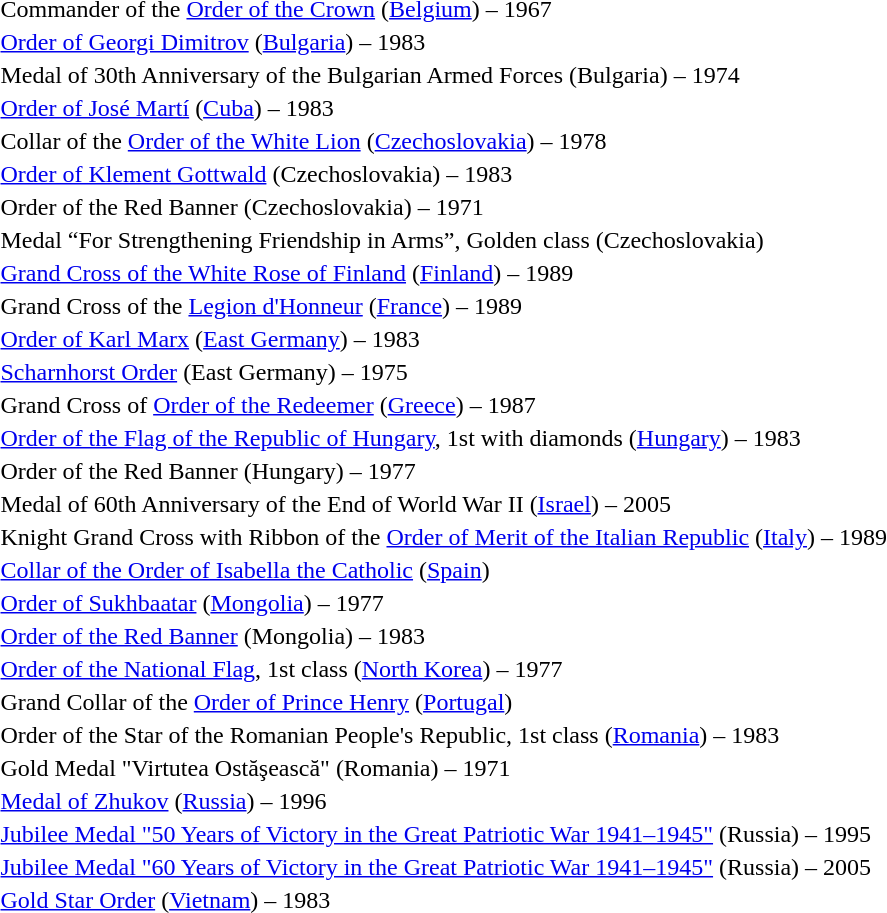<table>
<tr>
<td></td>
<td>Commander of the <a href='#'>Order of the Crown</a> (<a href='#'>Belgium</a>) – 1967</td>
</tr>
<tr>
<td></td>
<td><a href='#'>Order of Georgi Dimitrov</a> (<a href='#'>Bulgaria</a>) – 1983</td>
</tr>
<tr>
<td></td>
<td>Medal of 30th Anniversary of the Bulgarian Armed Forces (Bulgaria) – 1974</td>
</tr>
<tr>
<td></td>
<td><a href='#'>Order of José Martí</a> (<a href='#'>Cuba</a>) – 1983</td>
</tr>
<tr>
<td></td>
<td>Collar of the <a href='#'>Order of the White Lion</a> (<a href='#'>Czechoslovakia</a>) – 1978</td>
</tr>
<tr>
<td></td>
<td><a href='#'>Order of Klement Gottwald</a> (Czechoslovakia)	– 1983</td>
</tr>
<tr>
<td></td>
<td>Order of the Red Banner (Czechoslovakia) – 1971</td>
</tr>
<tr>
<td></td>
<td>Medal “For Strengthening Friendship in Arms”, Golden class (Czechoslovakia)</td>
</tr>
<tr>
<td></td>
<td><a href='#'>Grand Cross of the White Rose of Finland</a> (<a href='#'>Finland</a>) – 1989</td>
</tr>
<tr>
<td></td>
<td>Grand Cross of the <a href='#'>Legion d'Honneur</a> (<a href='#'>France</a>) – 1989</td>
</tr>
<tr>
<td></td>
<td><a href='#'>Order of Karl Marx</a> (<a href='#'>East Germany</a>) – 1983</td>
</tr>
<tr>
<td></td>
<td><a href='#'>Scharnhorst Order</a> (East Germany) – 1975</td>
</tr>
<tr>
<td></td>
<td>Grand Cross of <a href='#'>Order of the Redeemer</a> (<a href='#'>Greece</a>) – 1987</td>
</tr>
<tr>
<td></td>
<td><a href='#'>Order of the Flag of the Republic of Hungary</a>, 1st with diamonds (<a href='#'>Hungary</a>) – 1983</td>
</tr>
<tr>
<td></td>
<td>Order of the Red Banner (Hungary) – 1977</td>
</tr>
<tr>
<td></td>
<td>Medal of 60th Anniversary of the End of World War II (<a href='#'>Israel</a>) – 2005</td>
</tr>
<tr>
<td></td>
<td>Knight Grand Cross with Ribbon of the <a href='#'>Order of Merit of the Italian Republic</a> (<a href='#'>Italy</a>) – 1989</td>
</tr>
<tr>
<td></td>
<td><a href='#'>Collar of the Order of Isabella the Catholic</a> (<a href='#'>Spain</a>)</td>
</tr>
<tr>
<td></td>
<td><a href='#'>Order of Sukhbaatar</a> (<a href='#'>Mongolia</a>) – 1977</td>
</tr>
<tr>
<td></td>
<td><a href='#'>Order of the Red Banner</a> (Mongolia) – 1983</td>
</tr>
<tr>
<td></td>
<td><a href='#'>Order of the National Flag</a>, 1st class (<a href='#'>North Korea</a>) – 1977</td>
</tr>
<tr>
<td></td>
<td>Grand Collar of the <a href='#'>Order of Prince Henry</a> (<a href='#'>Portugal</a>)</td>
</tr>
<tr>
<td></td>
<td>Order of the Star of the Romanian People's Republic, 1st class (<a href='#'>Romania</a>) – 1983</td>
</tr>
<tr>
<td></td>
<td>Gold Medal "Virtutea Ostăşească" (Romania) – 1971</td>
</tr>
<tr>
<td></td>
<td><a href='#'>Medal of Zhukov</a> (<a href='#'>Russia</a>) – 1996</td>
</tr>
<tr>
<td></td>
<td><a href='#'>Jubilee Medal "50 Years of Victory in the Great Patriotic War 1941–1945"</a> (Russia) – 1995</td>
</tr>
<tr>
<td></td>
<td><a href='#'>Jubilee Medal "60 Years of Victory in the Great Patriotic War 1941–1945"</a> (Russia) – 2005</td>
</tr>
<tr>
<td></td>
<td><a href='#'>Gold Star Order</a> (<a href='#'>Vietnam</a>) – 1983</td>
</tr>
</table>
